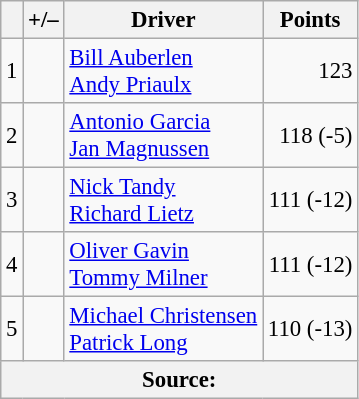<table class="wikitable" style="font-size: 95%;">
<tr>
<th scope="col"></th>
<th scope="col">+/–</th>
<th scope="col">Driver</th>
<th scope="col">Points</th>
</tr>
<tr>
<td align=center>1</td>
<td align="left"></td>
<td> <a href='#'>Bill Auberlen</a><br> <a href='#'>Andy Priaulx</a></td>
<td align=right>123</td>
</tr>
<tr>
<td align=center>2</td>
<td align="left"></td>
<td> <a href='#'>Antonio Garcia</a><br> <a href='#'>Jan Magnussen</a></td>
<td align=right>118 (-5)</td>
</tr>
<tr>
<td align=center>3</td>
<td align="left"></td>
<td> <a href='#'>Nick Tandy</a><br> <a href='#'>Richard Lietz</a></td>
<td align=right>111 (-12)</td>
</tr>
<tr>
<td align=center>4</td>
<td align="left"></td>
<td> <a href='#'>Oliver Gavin</a><br> <a href='#'>Tommy Milner</a></td>
<td align=right>111 (-12)</td>
</tr>
<tr>
<td align=center>5</td>
<td align="left"></td>
<td> <a href='#'>Michael Christensen</a><br> <a href='#'>Patrick Long</a></td>
<td align=right>110 (-13)</td>
</tr>
<tr>
<th colspan=5>Source:</th>
</tr>
</table>
